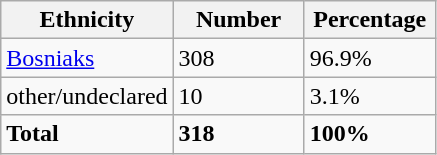<table class="wikitable">
<tr>
<th width="100px">Ethnicity</th>
<th width="80px">Number</th>
<th width="80px">Percentage</th>
</tr>
<tr>
<td><a href='#'>Bosniaks</a></td>
<td>308</td>
<td>96.9%</td>
</tr>
<tr>
<td>other/undeclared</td>
<td>10</td>
<td>3.1%</td>
</tr>
<tr>
<td><strong>Total</strong></td>
<td><strong>318</strong></td>
<td><strong>100%</strong></td>
</tr>
</table>
